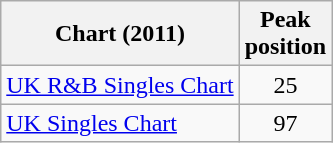<table class="wikitable sortable">
<tr>
<th>Chart (2011)</th>
<th>Peak<br>position</th>
</tr>
<tr>
<td align="left"><a href='#'>UK R&B Singles Chart</a></td>
<td align="Center">25</td>
</tr>
<tr>
<td align="left"><a href='#'>UK Singles Chart</a></td>
<td align="Center">97</td>
</tr>
</table>
